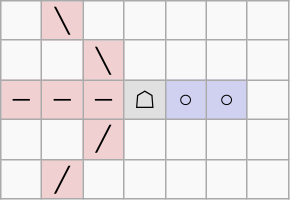<table border="1" class="wikitable">
<tr align=center>
<td width="20"> </td>
<td width="20" style="background:#f0d0d0;">╲</td>
<td width="20"> </td>
<td width="20"> </td>
<td width="20"> </td>
<td width="20"> </td>
<td width="20"> </td>
</tr>
<tr align=center>
<td> </td>
<td> </td>
<td style="background:#f0d0d0;">╲</td>
<td> </td>
<td> </td>
<td> </td>
<td> </td>
</tr>
<tr align=center>
<td style="background:#f0d0d0;">─</td>
<td style="background:#f0d0d0;">─</td>
<td style="background:#f0d0d0;">─</td>
<td style="background:#e0e0e0;">☖</td>
<td style="background:#d0d0f0;">○</td>
<td style="background:#d0d0f0;">○</td>
<td> </td>
</tr>
<tr align=center>
<td> </td>
<td> </td>
<td style="background:#f0d0d0;">╱</td>
<td> </td>
<td> </td>
<td> </td>
<td> </td>
</tr>
<tr align=center>
<td> </td>
<td style="background:#f0d0d0;">╱</td>
<td> </td>
<td> </td>
<td> </td>
<td> </td>
<td> </td>
</tr>
</table>
